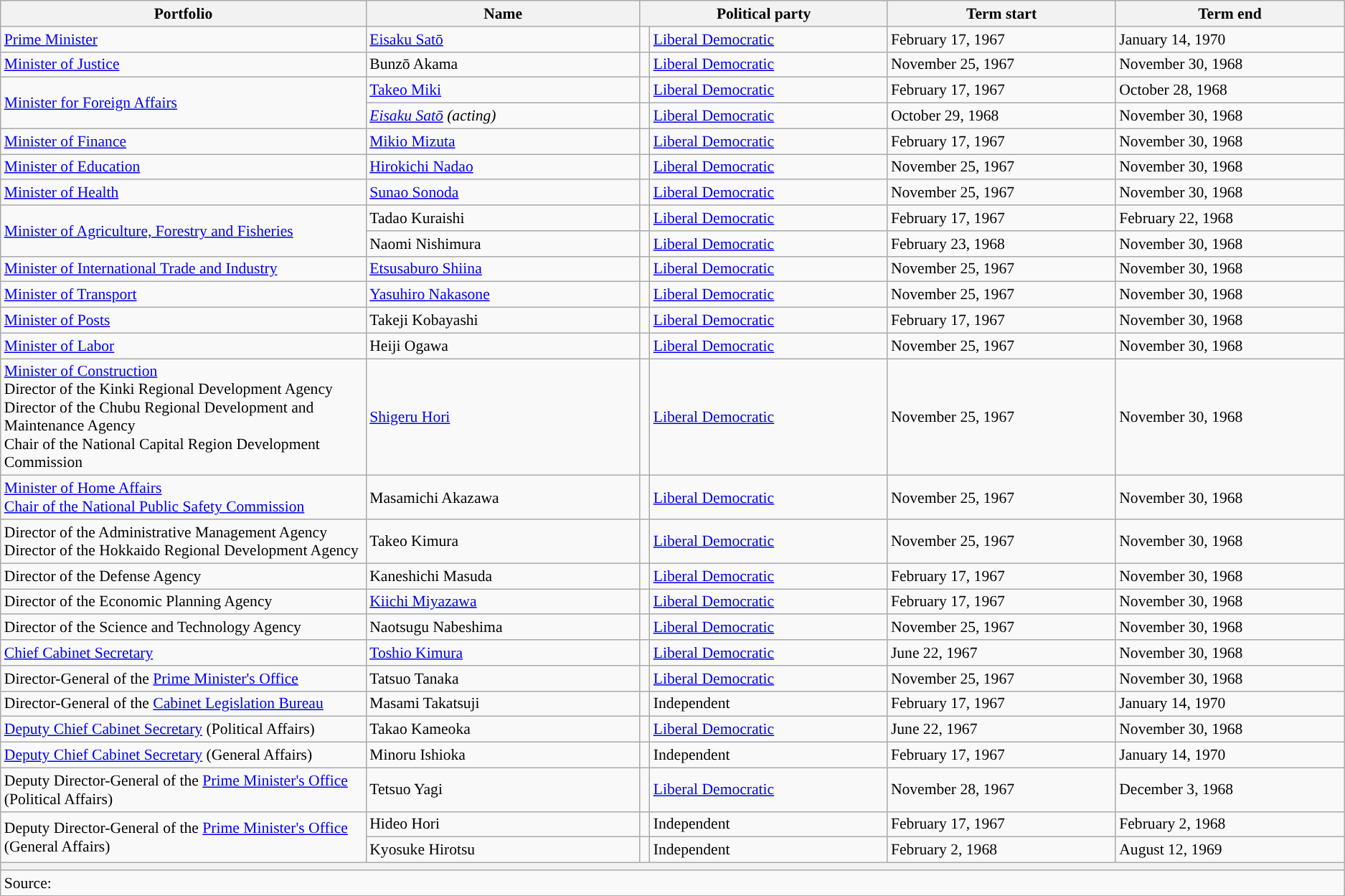<table class="wikitable unsortable" style="font-size: 90%;">
<tr>
<th width="20%" scope="col">Portfolio</th>
<th width="15%" scope="col">Name</th>
<th colspan="2" width="13.5%" scope="col">Political party</th>
<th width="12.5%" scope="col">Term start</th>
<th width="12.5%" scope="col">Term end</th>
</tr>
<tr>
<td style="text-align: left;"><a href='#'>Prime Minister</a></td>
<td><a href='#'>Eisaku Satō</a></td>
<td width="0.5%" style="background:"></td>
<td><a href='#'>Liberal Democratic</a></td>
<td>February 17, 1967</td>
<td>January 14, 1970</td>
</tr>
<tr>
<td><a href='#'>Minister of Justice</a></td>
<td>Bunzō Akama</td>
<td style="color:inherit;background:"></td>
<td><a href='#'>Liberal Democratic</a></td>
<td>November 25, 1967</td>
<td>November 30, 1968</td>
</tr>
<tr>
<td rowspan="2"><a href='#'>Minister for Foreign Affairs</a></td>
<td><a href='#'>Takeo Miki</a></td>
<td style="color:inherit;background:"></td>
<td><a href='#'>Liberal Democratic</a></td>
<td>February 17, 1967</td>
<td>October 28, 1968</td>
</tr>
<tr>
<td><em><a href='#'>Eisaku Satō</a> (acting)</em></td>
<td style="color:inherit;background:"></td>
<td><a href='#'>Liberal Democratic</a></td>
<td>October 29, 1968</td>
<td>November 30, 1968</td>
</tr>
<tr>
<td><a href='#'>Minister of Finance</a></td>
<td><a href='#'>Mikio Mizuta</a></td>
<td style="color:inherit;background:"></td>
<td><a href='#'>Liberal Democratic</a></td>
<td>February 17, 1967</td>
<td>November 30, 1968</td>
</tr>
<tr>
<td><a href='#'>Minister of Education</a></td>
<td><a href='#'>Hirokichi Nadao</a></td>
<td style="color:inherit;background:"></td>
<td><a href='#'>Liberal Democratic</a></td>
<td>November 25, 1967</td>
<td>November 30, 1968</td>
</tr>
<tr>
<td><a href='#'>Minister of Health</a></td>
<td><a href='#'>Sunao Sonoda</a></td>
<td style="color:inherit;background:"></td>
<td><a href='#'>Liberal Democratic</a></td>
<td>November 25, 1967</td>
<td>November 30, 1968</td>
</tr>
<tr>
<td rowspan="2"><a href='#'>Minister of Agriculture, Forestry and Fisheries</a></td>
<td>Tadao Kuraishi</td>
<td style="color:inherit;background:"></td>
<td><a href='#'>Liberal Democratic</a></td>
<td>February 17, 1967</td>
<td>February 22, 1968</td>
</tr>
<tr>
<td>Naomi Nishimura</td>
<td style="color:inherit;background:"></td>
<td><a href='#'>Liberal Democratic</a></td>
<td>February 23, 1968</td>
<td>November 30, 1968</td>
</tr>
<tr>
<td><a href='#'>Minister of International Trade and Industry</a></td>
<td><a href='#'>Etsusaburo Shiina</a></td>
<td style="color:inherit;background:"></td>
<td><a href='#'>Liberal Democratic</a></td>
<td>November 25, 1967</td>
<td>November 30, 1968</td>
</tr>
<tr>
<td><a href='#'>Minister of Transport</a></td>
<td><a href='#'>Yasuhiro Nakasone</a></td>
<td style="color:inherit;background:"></td>
<td><a href='#'>Liberal Democratic</a></td>
<td>November 25, 1967</td>
<td>November 30, 1968</td>
</tr>
<tr>
<td><a href='#'>Minister of Posts</a></td>
<td>Takeji Kobayashi</td>
<td style="color:inherit;background:"></td>
<td><a href='#'>Liberal Democratic</a></td>
<td>February 17, 1967</td>
<td>November 30, 1968</td>
</tr>
<tr>
<td><a href='#'>Minister of Labor</a></td>
<td>Heiji Ogawa</td>
<td style="color:inherit;background:"></td>
<td><a href='#'>Liberal Democratic</a></td>
<td>November 25, 1967</td>
<td>November 30, 1968</td>
</tr>
<tr>
<td><a href='#'>Minister of Construction</a><br>Director of the Kinki Regional Development Agency<br>Director of the Chubu Regional Development and Maintenance Agency<br>Chair of the National Capital Region Development Commission</td>
<td><a href='#'>Shigeru Hori</a></td>
<td style="color:inherit;background:"></td>
<td><a href='#'>Liberal Democratic</a></td>
<td>November 25, 1967</td>
<td>November 30, 1968</td>
</tr>
<tr>
<td><a href='#'>Minister of Home Affairs</a><br><a href='#'>Chair of the National Public Safety Commission</a></td>
<td>Masamichi Akazawa</td>
<td style="color:inherit;background:"></td>
<td><a href='#'>Liberal Democratic</a></td>
<td>November 25, 1967</td>
<td>November 30, 1968</td>
</tr>
<tr>
<td>Director of the Administrative Management Agency<br>Director of the Hokkaido Regional Development Agency</td>
<td>Takeo Kimura</td>
<td style="color:inherit;background:"></td>
<td><a href='#'>Liberal Democratic</a></td>
<td>November 25, 1967</td>
<td>November 30, 1968</td>
</tr>
<tr>
<td>Director of the Defense Agency</td>
<td>Kaneshichi Masuda</td>
<td style="color:inherit;background:"></td>
<td><a href='#'>Liberal Democratic</a></td>
<td>February 17, 1967</td>
<td>November 30, 1968</td>
</tr>
<tr>
<td>Director of the Economic Planning Agency</td>
<td><a href='#'>Kiichi Miyazawa</a></td>
<td style="color:inherit;background:"></td>
<td><a href='#'>Liberal Democratic</a></td>
<td>February 17, 1967</td>
<td>November 30, 1968</td>
</tr>
<tr>
<td>Director of the Science and Technology Agency</td>
<td>Naotsugu Nabeshima</td>
<td style="color:inherit;background:"></td>
<td><a href='#'>Liberal Democratic</a></td>
<td>November 25, 1967</td>
<td>November 30, 1968</td>
</tr>
<tr>
<td><a href='#'>Chief Cabinet Secretary</a></td>
<td><a href='#'>Toshio Kimura</a></td>
<td style="color:inherit;background:"></td>
<td><a href='#'>Liberal Democratic</a></td>
<td>June 22, 1967</td>
<td>November 30, 1968</td>
</tr>
<tr>
<td>Director-General of the <a href='#'>Prime Minister's Office</a></td>
<td>Tatsuo Tanaka</td>
<td style="color:inherit;background:"></td>
<td><a href='#'>Liberal Democratic</a></td>
<td>November 25, 1967</td>
<td>November 30, 1968</td>
</tr>
<tr>
<td>Director-General of the <a href='#'>Cabinet Legislation Bureau</a></td>
<td>Masami Takatsuji</td>
<td style="color:inherit;background:"></td>
<td>Independent</td>
<td>February 17, 1967</td>
<td>January 14, 1970</td>
</tr>
<tr>
<td><a href='#'>Deputy Chief Cabinet Secretary</a> (Political Affairs)</td>
<td>Takao Kameoka</td>
<td style="color:inherit;background:"></td>
<td><a href='#'>Liberal Democratic</a></td>
<td>June 22, 1967</td>
<td>November 30, 1968</td>
</tr>
<tr>
<td><a href='#'>Deputy Chief Cabinet Secretary</a> (General Affairs)</td>
<td>Minoru Ishioka</td>
<td style="color:inherit;background:"></td>
<td>Independent</td>
<td>February 17, 1967</td>
<td>January 14, 1970</td>
</tr>
<tr>
<td>Deputy Director-General of the <a href='#'>Prime Minister's Office</a> (Political Affairs)</td>
<td>Tetsuo Yagi</td>
<td style="color:inherit;background:"></td>
<td><a href='#'>Liberal Democratic</a></td>
<td>November 28, 1967</td>
<td>December 3, 1968</td>
</tr>
<tr>
<td rowspan="2">Deputy Director-General of the <a href='#'>Prime Minister's Office</a> (General Affairs)</td>
<td>Hideo Hori</td>
<td style="color:inherit;background:"></td>
<td>Independent</td>
<td>February 17, 1967</td>
<td>February 2, 1968</td>
</tr>
<tr>
<td>Kyosuke Hirotsu</td>
<td style="color:inherit;background:"></td>
<td>Independent</td>
<td>February 2, 1968</td>
<td>August 12, 1969</td>
</tr>
<tr>
<th colspan="6"></th>
</tr>
<tr>
<td colspan="6">Source:</td>
</tr>
</table>
